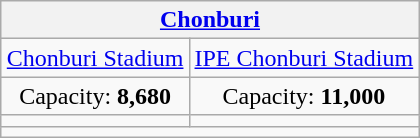<table class="wikitable" style="text-align:center;margin: auto">
<tr>
<th colspan=2><a href='#'>Chonburi</a></th>
</tr>
<tr>
<td><a href='#'>Chonburi Stadium</a></td>
<td><a href='#'>IPE Chonburi Stadium</a></td>
</tr>
<tr>
<td>Capacity: <strong>8,680</strong></td>
<td>Capacity: <strong>11,000</strong></td>
</tr>
<tr>
<td></td>
<td></td>
</tr>
<tr>
<td rowspan=2 colspan=2></td>
</tr>
</table>
